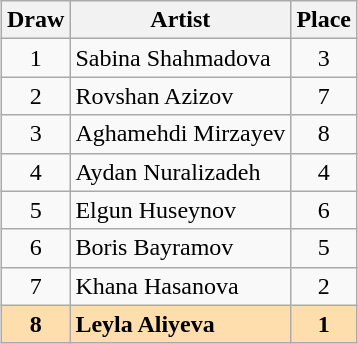<table class="sortable wikitable" style="margin: 1em auto 1em auto; text-align:center">
<tr>
<th>Draw</th>
<th>Artist</th>
<th>Place</th>
</tr>
<tr>
<td>1</td>
<td align="left">Sabina Shahmadova</td>
<td>3</td>
</tr>
<tr>
<td>2</td>
<td align="left">Rovshan Azizov</td>
<td>7</td>
</tr>
<tr>
<td>3</td>
<td align="left">Aghamehdi Mirzayev</td>
<td>8</td>
</tr>
<tr>
<td>4</td>
<td align="left">Aydan Nuralizadeh</td>
<td>4</td>
</tr>
<tr>
<td>5</td>
<td align="left">Elgun Huseynov</td>
<td>6</td>
</tr>
<tr>
<td>6</td>
<td align="left">Boris Bayramov</td>
<td>5</td>
</tr>
<tr>
<td>7</td>
<td align="left">Khana Hasanova</td>
<td>2</td>
</tr>
<tr style="font-weight:bold; background:navajowhite;">
<td>8</td>
<td align="left">Leyla Aliyeva</td>
<td>1</td>
</tr>
</table>
